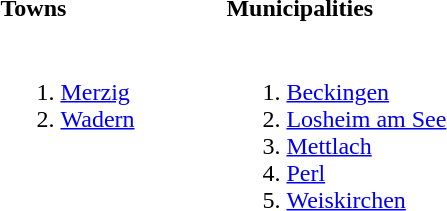<table>
<tr>
<th align=left width=50%>Towns</th>
<th align=left width=50%>Municipalities</th>
</tr>
<tr valign=top>
<td><br><ol><li><a href='#'>Merzig</a></li><li><a href='#'>Wadern</a></li></ol></td>
<td><br><ol><li><a href='#'>Beckingen</a></li><li><a href='#'>Losheim am See</a></li><li><a href='#'>Mettlach</a></li><li><a href='#'>Perl</a></li><li><a href='#'>Weiskirchen</a></li></ol></td>
</tr>
</table>
